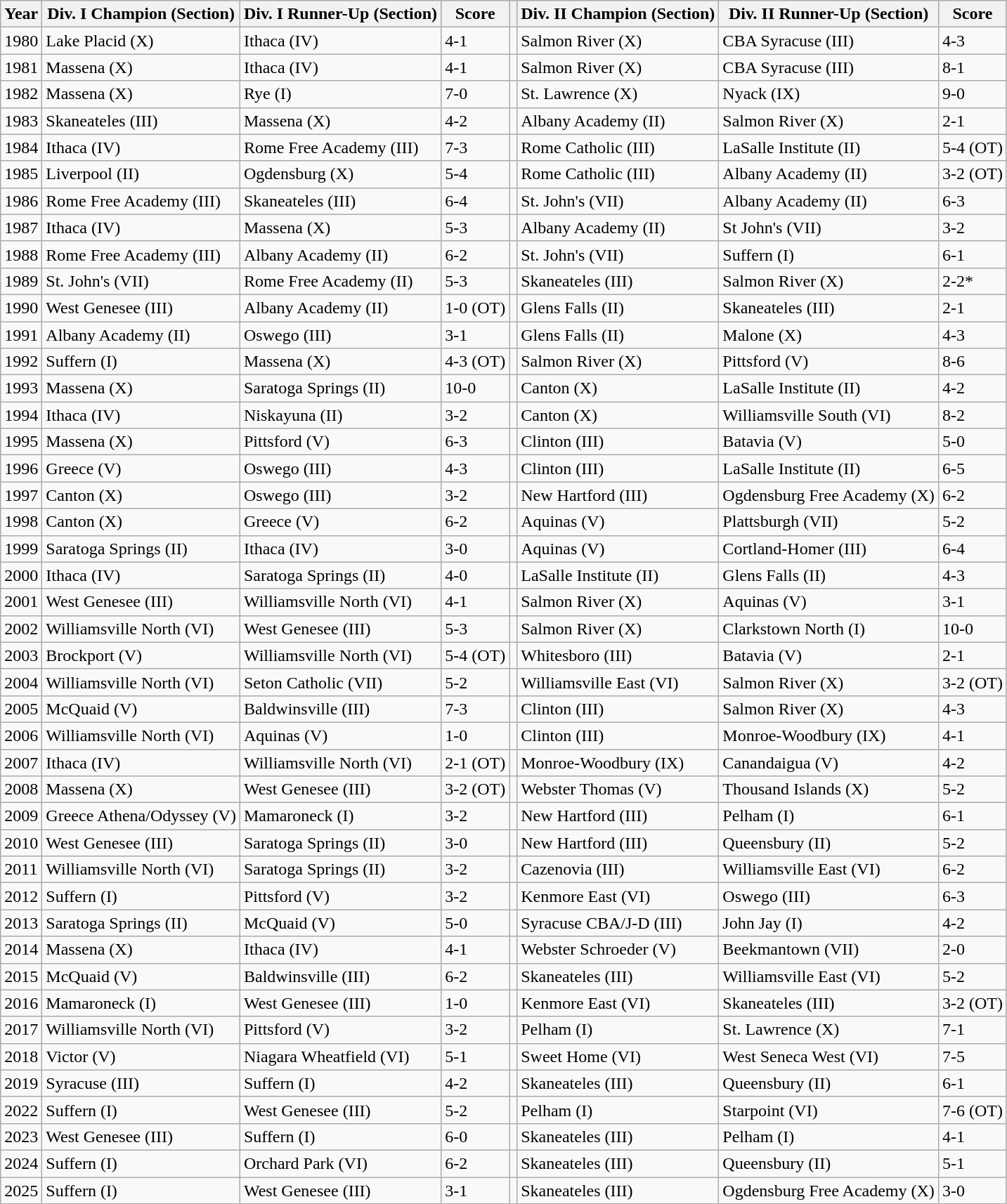<table class="wikitable">
<tr>
<th>Year</th>
<th>Div. I Champion (Section)</th>
<th>Div. I Runner-Up (Section)</th>
<th>Score</th>
<th></th>
<th>Div. II Champion (Section)</th>
<th>Div. II Runner-Up (Section)</th>
<th>Score</th>
</tr>
<tr>
<td>1980</td>
<td>Lake Placid (X)</td>
<td>Ithaca (IV)</td>
<td>4-1</td>
<td></td>
<td>Salmon River (X)</td>
<td>CBA Syracuse (III)</td>
<td>4-3</td>
</tr>
<tr>
<td>1981</td>
<td>Massena (X)</td>
<td>Ithaca (IV)</td>
<td>4-1</td>
<td></td>
<td>Salmon River (X)</td>
<td>CBA Syracuse (III)</td>
<td>8-1</td>
</tr>
<tr>
<td>1982</td>
<td>Massena (X)</td>
<td>Rye (I)</td>
<td>7-0</td>
<td></td>
<td>St. Lawrence (X)</td>
<td>Nyack (IX)</td>
<td>9-0</td>
</tr>
<tr>
<td>1983</td>
<td>Skaneateles (III)</td>
<td>Massena (X)</td>
<td>4-2</td>
<td></td>
<td>Albany Academy (II)</td>
<td>Salmon River (X)</td>
<td>2-1</td>
</tr>
<tr>
<td>1984</td>
<td>Ithaca (IV)</td>
<td>Rome Free Academy (III)</td>
<td>7-3</td>
<td></td>
<td>Rome Catholic (III)</td>
<td>LaSalle Institute (II)</td>
<td>5-4 (OT)</td>
</tr>
<tr>
<td>1985</td>
<td>Liverpool (II)</td>
<td>Ogdensburg (X)</td>
<td>5-4</td>
<td></td>
<td>Rome Catholic (III)</td>
<td>Albany Academy (II)</td>
<td>3-2 (OT)</td>
</tr>
<tr>
<td>1986</td>
<td>Rome Free Academy (III)</td>
<td>Skaneateles (III)</td>
<td>6-4</td>
<td></td>
<td>St. John's (VII)</td>
<td>Albany Academy (II)</td>
<td>6-3</td>
</tr>
<tr>
<td>1987</td>
<td>Ithaca (IV)</td>
<td>Massena (X)</td>
<td>5-3</td>
<td></td>
<td>Albany Academy (II)</td>
<td>St John's (VII)</td>
<td>3-2</td>
</tr>
<tr>
<td>1988</td>
<td>Rome Free Academy (III)</td>
<td>Albany Academy (II)</td>
<td>6-2</td>
<td></td>
<td>St. John's (VII)</td>
<td>Suffern (I)</td>
<td>6-1</td>
</tr>
<tr>
<td>1989</td>
<td>St. John's (VII)</td>
<td>Rome Free Academy (II)</td>
<td>5-3</td>
<td></td>
<td>Skaneateles (III)</td>
<td>Salmon River (X)</td>
<td>2-2*</td>
</tr>
<tr>
<td>1990</td>
<td>West Genesee (III)</td>
<td>Albany Academy (II)</td>
<td>1-0 (OT)</td>
<td></td>
<td>Glens Falls (II)</td>
<td>Skaneateles (III)</td>
<td>2-1</td>
</tr>
<tr>
<td>1991</td>
<td>Albany Academy (II)</td>
<td>Oswego (III)</td>
<td>3-1</td>
<td></td>
<td>Glens Falls (II)</td>
<td>Malone (X)</td>
<td>4-3</td>
</tr>
<tr>
<td>1992</td>
<td>Suffern (I)</td>
<td>Massena (X)</td>
<td>4-3 (OT)</td>
<td></td>
<td>Salmon River (X)</td>
<td>Pittsford (V)</td>
<td>8-6</td>
</tr>
<tr>
<td>1993</td>
<td>Massena (X)</td>
<td>Saratoga Springs (II)</td>
<td>10-0</td>
<td></td>
<td>Canton (X)</td>
<td>LaSalle Institute (II)</td>
<td>4-2</td>
</tr>
<tr>
<td>1994</td>
<td>Ithaca (IV)</td>
<td>Niskayuna (II)</td>
<td>3-2</td>
<td></td>
<td>Canton (X)</td>
<td>Williamsville South (VI)</td>
<td>8-2</td>
</tr>
<tr>
<td>1995</td>
<td>Massena (X)</td>
<td>Pittsford (V)</td>
<td>6-3</td>
<td></td>
<td>Clinton (III)</td>
<td>Batavia (V)</td>
<td>5-0</td>
</tr>
<tr>
<td>1996</td>
<td>Greece (V)</td>
<td>Oswego (III)</td>
<td>4-3</td>
<td></td>
<td>Clinton (III)</td>
<td>LaSalle Institute (II)</td>
<td>6-5</td>
</tr>
<tr>
<td>1997</td>
<td>Canton (X)</td>
<td>Oswego (III)</td>
<td>3-2</td>
<td></td>
<td>New Hartford (III)</td>
<td>Ogdensburg Free Academy (X)</td>
<td>6-2</td>
</tr>
<tr>
<td>1998</td>
<td>Canton (X)</td>
<td>Greece (V)</td>
<td>6-2</td>
<td></td>
<td>Aquinas (V)</td>
<td>Plattsburgh (VII)</td>
<td>5-2</td>
</tr>
<tr>
<td>1999</td>
<td>Saratoga Springs (II)</td>
<td>Ithaca (IV)</td>
<td>3-0</td>
<td></td>
<td>Aquinas (V)</td>
<td>Cortland-Homer (III)</td>
<td>6-4</td>
</tr>
<tr>
<td>2000</td>
<td>Ithaca (IV)</td>
<td>Saratoga Springs (II)</td>
<td>4-0</td>
<td></td>
<td>LaSalle Institute (II)</td>
<td>Glens Falls (II)</td>
<td>4-3</td>
</tr>
<tr>
<td>2001</td>
<td>West Genesee (III)</td>
<td>Williamsville North (VI)</td>
<td>4-1</td>
<td></td>
<td>Salmon River (X)</td>
<td>Aquinas (V)</td>
<td>3-1</td>
</tr>
<tr>
<td>2002</td>
<td>Williamsville North (VI)</td>
<td>West Genesee (III)</td>
<td>5-3</td>
<td></td>
<td>Salmon River (X)</td>
<td>Clarkstown North (I)</td>
<td>10-0</td>
</tr>
<tr>
<td>2003</td>
<td>Brockport (V)</td>
<td>Williamsville North (VI)</td>
<td>5-4 (OT)</td>
<td></td>
<td>Whitesboro (III)</td>
<td>Batavia (V)</td>
<td>2-1</td>
</tr>
<tr>
<td>2004</td>
<td>Williamsville North (VI)</td>
<td>Seton Catholic (VII)</td>
<td>5-2</td>
<td></td>
<td>Williamsville East (VI)</td>
<td>Salmon River (X)</td>
<td>3-2 (OT)</td>
</tr>
<tr>
<td>2005</td>
<td>McQuaid (V)</td>
<td>Baldwinsville (III)</td>
<td>7-3</td>
<td></td>
<td>Clinton (III)</td>
<td>Salmon River (X)</td>
<td>4-3</td>
</tr>
<tr>
<td>2006</td>
<td>Williamsville North (VI)</td>
<td>Aquinas (V)</td>
<td>1-0</td>
<td></td>
<td>Clinton (III)</td>
<td>Monroe-Woodbury (IX)</td>
<td>4-1</td>
</tr>
<tr>
<td>2007</td>
<td>Ithaca (IV)</td>
<td>Williamsville North (VI)</td>
<td>2-1 (OT)</td>
<td></td>
<td>Monroe-Woodbury (IX)</td>
<td>Canandaigua (V)</td>
<td>4-2</td>
</tr>
<tr>
<td>2008</td>
<td>Massena (X)</td>
<td>West Genesee (III)</td>
<td>3-2 (OT)</td>
<td></td>
<td>Webster Thomas (V)</td>
<td>Thousand Islands (X)</td>
<td>5-2</td>
</tr>
<tr>
<td>2009</td>
<td>Greece Athena/Odyssey (V)</td>
<td>Mamaroneck (I)</td>
<td>3-2</td>
<td></td>
<td>New Hartford (III)</td>
<td>Pelham (I)</td>
<td>6-1</td>
</tr>
<tr>
<td>2010</td>
<td>West Genesee (III)</td>
<td>Saratoga Springs (II)</td>
<td>3-0</td>
<td></td>
<td>New Hartford (III)</td>
<td>Queensbury (II)</td>
<td>5-2</td>
</tr>
<tr>
<td>2011</td>
<td>Williamsville North (VI)</td>
<td>Saratoga Springs (II)</td>
<td>3-2</td>
<td></td>
<td>Cazenovia (III)</td>
<td>Williamsville East (VI)</td>
<td>6-2</td>
</tr>
<tr>
<td>2012</td>
<td>Suffern (I)</td>
<td>Pittsford (V)</td>
<td>3-2</td>
<td></td>
<td>Kenmore East (VI)</td>
<td>Oswego (III)</td>
<td>6-3</td>
</tr>
<tr>
<td>2013</td>
<td>Saratoga Springs (II)</td>
<td>McQuaid (V)</td>
<td>5-0</td>
<td></td>
<td>Syracuse CBA/J-D (III)</td>
<td>John Jay (I)</td>
<td>4-2</td>
</tr>
<tr>
<td>2014</td>
<td>Massena (X)</td>
<td>Ithaca (IV)</td>
<td>4-1</td>
<td></td>
<td>Webster Schroeder (V)</td>
<td>Beekmantown (VII)</td>
<td>2-0</td>
</tr>
<tr>
<td>2015</td>
<td>McQuaid (V)</td>
<td>Baldwinsville (III)</td>
<td>6-2</td>
<td></td>
<td>Skaneateles (III)</td>
<td>Williamsville East (VI)</td>
<td>5-2</td>
</tr>
<tr>
<td>2016</td>
<td>Mamaroneck (I)</td>
<td>West Genesee (III)</td>
<td>1-0</td>
<td></td>
<td>Kenmore East (VI)</td>
<td>Skaneateles (III)</td>
<td>3-2 (OT)</td>
</tr>
<tr>
<td>2017</td>
<td>Williamsville North (VI)</td>
<td>Pittsford (V)</td>
<td>3-2</td>
<td></td>
<td>Pelham (I)</td>
<td>St. Lawrence (X)</td>
<td>7-1</td>
</tr>
<tr>
<td>2018</td>
<td>Victor (V)</td>
<td>Niagara Wheatfield (VI)</td>
<td>5-1</td>
<td></td>
<td>Sweet Home (VI)</td>
<td>West Seneca West (VI)</td>
<td>7-5</td>
</tr>
<tr>
<td>2019</td>
<td>Syracuse (III)</td>
<td>Suffern (I)</td>
<td>4-2</td>
<td></td>
<td>Skaneateles (III)</td>
<td>Queensbury (II)</td>
<td>6-1</td>
</tr>
<tr>
<td>2022</td>
<td>Suffern (I)</td>
<td>West Genesee (III)</td>
<td>5-2</td>
<td></td>
<td>Pelham (I)</td>
<td>Starpoint (VI)</td>
<td>7-6 (OT)</td>
</tr>
<tr>
<td>2023</td>
<td>West Genesee (III)</td>
<td>Suffern (I)</td>
<td>6-0</td>
<td></td>
<td>Skaneateles (III)</td>
<td>Pelham (I)</td>
<td>4-1</td>
</tr>
<tr>
<td>2024</td>
<td>Suffern (I)</td>
<td>Orchard Park (VI)</td>
<td>6-2</td>
<td></td>
<td>Skaneateles (III)</td>
<td>Queensbury (II)</td>
<td>5-1</td>
</tr>
<tr>
<td>2025</td>
<td>Suffern (I)</td>
<td>West Genesee (III)</td>
<td>3-1</td>
<td></td>
<td>Skaneateles (III)</td>
<td>Ogdensburg Free Academy (X)</td>
<td>3-0</td>
</tr>
</table>
